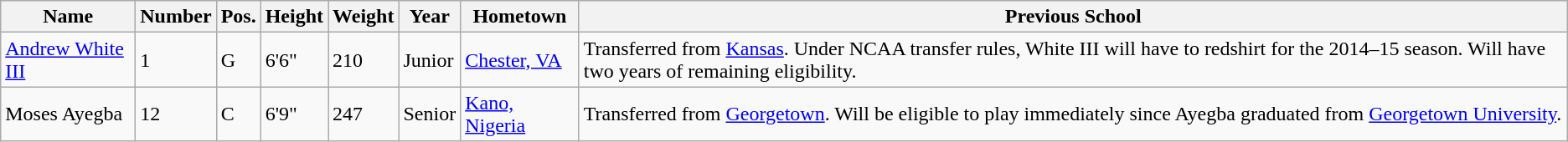<table class="wikitable sortable" border="1">
<tr>
<th>Name</th>
<th>Number</th>
<th>Pos.</th>
<th>Height</th>
<th>Weight</th>
<th>Year</th>
<th>Hometown</th>
<th class="unsortable">Previous School</th>
</tr>
<tr>
<td sortname><a href='#'>Andrew White III</a></td>
<td>1</td>
<td>G</td>
<td>6'6"</td>
<td>210</td>
<td>Junior</td>
<td><a href='#'>Chester, VA</a></td>
<td>Transferred from <a href='#'>Kansas</a>. Under NCAA transfer rules, White III will have to redshirt for the 2014–15 season. Will have two years of remaining eligibility.</td>
</tr>
<tr>
<td sortname>Moses Ayegba</td>
<td>12</td>
<td>C</td>
<td>6'9"</td>
<td>247</td>
<td>Senior</td>
<td><a href='#'>Kano, Nigeria</a></td>
<td>Transferred from <a href='#'>Georgetown</a>. Will be eligible to play immediately since Ayegba graduated from <a href='#'>Georgetown University</a>.</td>
</tr>
</table>
